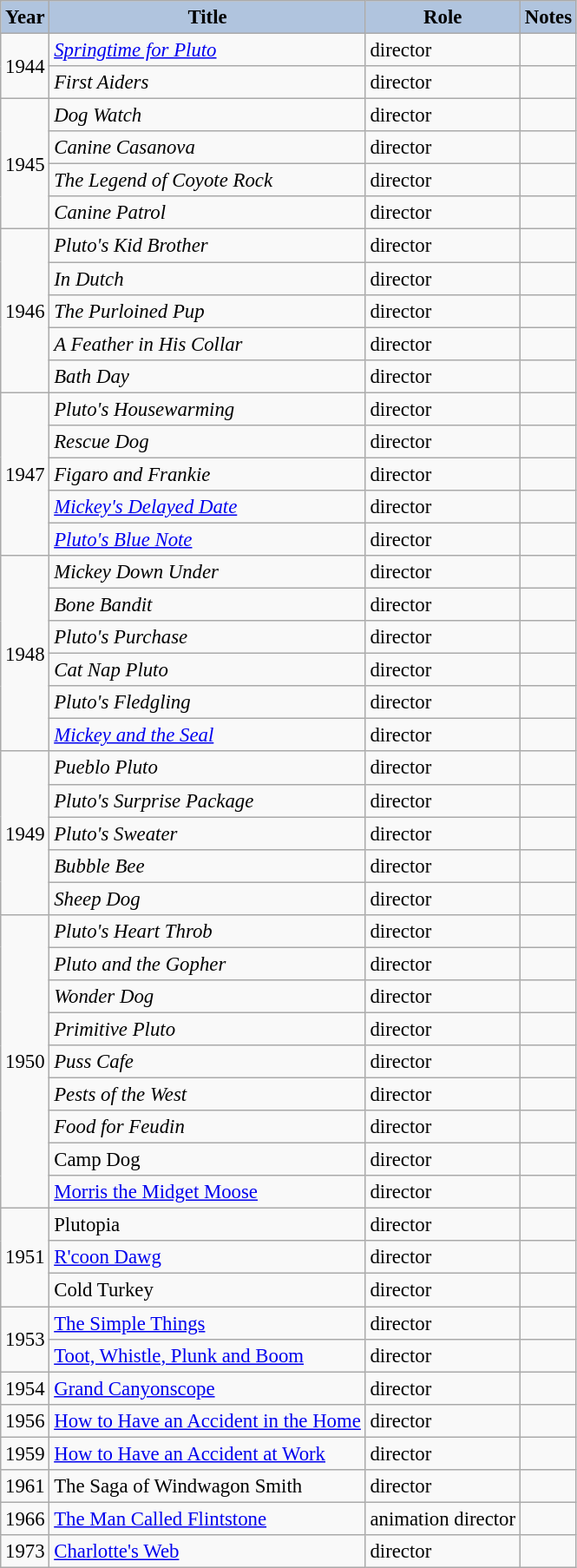<table class="wikitable" style="font-size:95%;">
<tr>
<th style="background:#B0C4DE;">Year</th>
<th style="background:#B0C4DE;">Title</th>
<th style="background:#B0C4DE;">Role</th>
<th style="background:#B0C4DE;">Notes</th>
</tr>
<tr>
<td rowspan="2">1944</td>
<td><em><a href='#'>Springtime for Pluto</a></em></td>
<td>director</td>
<td></td>
</tr>
<tr>
<td><em>First Aiders</em></td>
<td>director</td>
<td></td>
</tr>
<tr>
<td rowspan="4">1945</td>
<td><em>Dog Watch</em></td>
<td>director</td>
<td></td>
</tr>
<tr>
<td><em>Canine Casanova</em></td>
<td>director</td>
<td></td>
</tr>
<tr>
<td><em>The Legend of Coyote Rock</em></td>
<td>director</td>
<td></td>
</tr>
<tr>
<td><em>Canine Patrol</em></td>
<td>director</td>
<td></td>
</tr>
<tr>
<td rowspan="5">1946</td>
<td><em>Pluto's Kid Brother</em></td>
<td>director</td>
<td></td>
</tr>
<tr>
<td><em>In Dutch</em></td>
<td>director</td>
<td></td>
</tr>
<tr>
<td><em>The Purloined Pup</em></td>
<td>director</td>
<td></td>
</tr>
<tr>
<td><em>A Feather in His Collar</em></td>
<td>director</td>
<td></td>
</tr>
<tr>
<td><em>Bath Day</em></td>
<td>director</td>
<td></td>
</tr>
<tr>
<td rowspan="5">1947</td>
<td><em>Pluto's Housewarming</em></td>
<td>director</td>
<td></td>
</tr>
<tr>
<td><em>Rescue Dog</em></td>
<td>director</td>
<td></td>
</tr>
<tr>
<td><em>Figaro and Frankie</em></td>
<td>director</td>
<td></td>
</tr>
<tr>
<td><em><a href='#'>Mickey's Delayed Date</a></em></td>
<td>director</td>
<td></td>
</tr>
<tr>
<td><em><a href='#'>Pluto's Blue Note</a></em></td>
<td>director</td>
<td></td>
</tr>
<tr>
<td rowspan="6">1948</td>
<td><em>Mickey Down Under</em></td>
<td>director</td>
<td></td>
</tr>
<tr>
<td><em>Bone Bandit</em></td>
<td>director</td>
<td></td>
</tr>
<tr>
<td><em>Pluto's Purchase</em></td>
<td>director</td>
<td></td>
</tr>
<tr>
<td><em>Cat Nap Pluto</em></td>
<td>director</td>
<td></td>
</tr>
<tr>
<td><em>Pluto's Fledgling</em></td>
<td>director</td>
<td></td>
</tr>
<tr>
<td><em><a href='#'>Mickey and the Seal</a></em></td>
<td>director</td>
<td></td>
</tr>
<tr>
<td rowspan="5">1949</td>
<td><em>Pueblo Pluto</em></td>
<td>director</td>
<td></td>
</tr>
<tr>
<td><em>Pluto's Surprise Package</em></td>
<td>director</td>
<td></td>
</tr>
<tr>
<td><em>Pluto's Sweater</em></td>
<td>director</td>
<td></td>
</tr>
<tr>
<td><em>Bubble Bee</em></td>
<td>director</td>
<td></td>
</tr>
<tr>
<td><em>Sheep Dog</em></td>
<td>director</td>
<td></td>
</tr>
<tr>
<td rowspan="9">1950</td>
<td><em>Pluto's Heart Throb</em></td>
<td>director</td>
<td></td>
</tr>
<tr>
<td><em>Pluto and the Gopher</em></td>
<td>director</td>
<td></td>
</tr>
<tr>
<td><em>Wonder Dog</em></td>
<td>director</td>
<td></td>
</tr>
<tr>
<td><em>Primitive Pluto</em></td>
<td>director</td>
<td></td>
</tr>
<tr>
<td><em>Puss Cafe</em></td>
<td>director</td>
<td></td>
</tr>
<tr>
<td><em>Pests of the West</em></td>
<td>director</td>
<td></td>
</tr>
<tr>
<td><em>Food for Feudin<strong></td>
<td>director</td>
<td></td>
</tr>
<tr>
<td></em>Camp Dog<em></td>
<td>director</td>
<td></td>
</tr>
<tr>
<td></em><a href='#'>Morris the Midget Moose</a><em></td>
<td>director</td>
<td></td>
</tr>
<tr>
<td rowspan="3">1951</td>
<td></em>Plutopia<em></td>
<td>director</td>
<td></td>
</tr>
<tr>
<td></em><a href='#'>R'coon Dawg</a><em></td>
<td>director</td>
<td></td>
</tr>
<tr>
<td></em>Cold Turkey<em></td>
<td>director</td>
<td></td>
</tr>
<tr>
<td rowspan="2">1953</td>
<td></em><a href='#'>The Simple Things</a><em></td>
<td>director</td>
<td></td>
</tr>
<tr>
<td></em><a href='#'>Toot, Whistle, Plunk and Boom</a><em></td>
<td>director</td>
<td></td>
</tr>
<tr>
<td>1954</td>
<td></em><a href='#'>Grand Canyonscope</a><em></td>
<td>director</td>
<td></td>
</tr>
<tr>
<td>1956</td>
<td></em><a href='#'>How to Have an Accident in the Home</a><em></td>
<td>director</td>
<td></td>
</tr>
<tr>
<td>1959</td>
<td></em><a href='#'>How to Have an Accident at Work</a><em></td>
<td>director</td>
<td></td>
</tr>
<tr>
<td>1961</td>
<td></em>The Saga of Windwagon Smith<em></td>
<td>director</td>
<td></td>
</tr>
<tr>
<td>1966</td>
<td></em><a href='#'>The Man Called Flintstone</a><em></td>
<td>animation director</td>
<td></td>
</tr>
<tr>
<td>1973</td>
<td></em><a href='#'>Charlotte's Web</a><em></td>
<td>director</td>
<td></td>
</tr>
</table>
